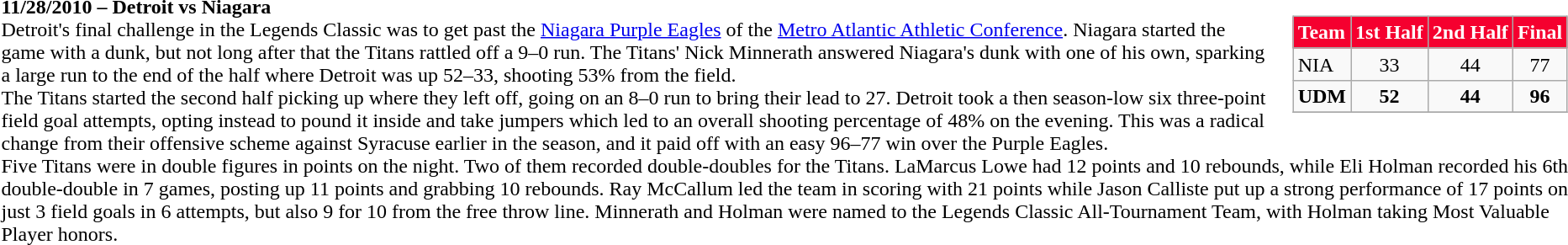<table>
<tr>
<td><br><table class="wikitable" style="float:right; margin-left:1em;">
<tr style="background: #F5002F; color: #FFFFFF">
<td><strong>Team</strong></td>
<td><strong>1st Half</strong></td>
<td><strong>2nd Half</strong></td>
<td><strong>Final</strong></td>
</tr>
<tr>
<td>NIA</td>
<td align=center>33</td>
<td align=center>44</td>
<td align=center>77</td>
</tr>
<tr>
<td><strong>UDM</strong></td>
<td align=center><strong>52</strong></td>
<td align=center><strong>44</strong></td>
<td align=center><strong>96</strong></td>
</tr>
<tr>
</tr>
</table>
<strong>11/28/2010 – Detroit vs Niagara</strong><br>
Detroit's final challenge in the Legends Classic was to get past the <a href='#'>Niagara Purple Eagles</a> of the <a href='#'>Metro Atlantic Athletic Conference</a>. Niagara started the game with a dunk, but not long after that the Titans rattled off a 9–0 run. The Titans' Nick Minnerath answered Niagara's dunk with one of his own, sparking a large run to the end of the half where Detroit was up 52–33, shooting 53% from the field.<br>The Titans started the second half picking up where they left off, going on an 8–0 run to bring their lead to 27. Detroit took a then season-low six three-point field goal attempts, opting instead to pound it inside and take jumpers which led to an overall shooting percentage of 48% on the evening. This was a radical change from their offensive scheme against Syracuse earlier in the season, and it paid off with an easy 96–77 win over the Purple Eagles.<br>Five Titans were in double figures in points on the night. Two of them recorded double-doubles for the Titans. LaMarcus Lowe had 12 points and 10 rebounds, while Eli Holman recorded his 6th double-double in 7 games, posting up 11 points and grabbing 10 rebounds. Ray McCallum led the team in scoring with 21 points while Jason Calliste put up a strong performance of 17 points on just 3 field goals in 6 attempts, but also 9 for 10 from the free throw line. Minnerath and Holman were named to the Legends Classic All-Tournament Team, with Holman taking Most Valuable Player honors.</td>
</tr>
</table>
